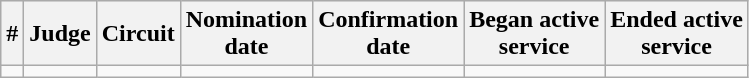<table class="sortable wikitable">
<tr bgcolor="#ececec">
<th>#</th>
<th>Judge</th>
<th>Circuit</th>
<th>Nomination<br>date</th>
<th>Confirmation<br>date</th>
<th>Began active<br>service</th>
<th>Ended active<br>service</th>
</tr>
<tr>
<td></td>
<td></td>
<td></td>
<td></td>
<td></td>
<td></td>
<td></td>
</tr>
</table>
